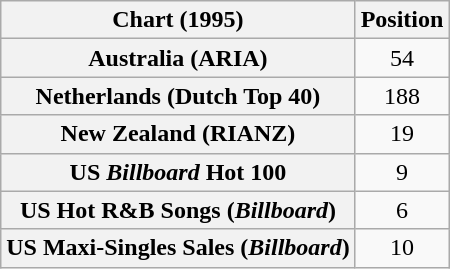<table class="wikitable sortable plainrowheaders">
<tr>
<th scope="col">Chart (1995)</th>
<th scope="col">Position</th>
</tr>
<tr>
<th scope="row">Australia (ARIA)</th>
<td align="center">54</td>
</tr>
<tr>
<th scope="row">Netherlands (Dutch Top 40)</th>
<td align="center">188</td>
</tr>
<tr>
<th scope="row">New Zealand (RIANZ)</th>
<td align="center">19</td>
</tr>
<tr>
<th scope="row">US <em>Billboard</em> Hot 100</th>
<td align="center">9</td>
</tr>
<tr>
<th scope="row">US Hot R&B Songs (<em>Billboard</em>)</th>
<td align="center">6</td>
</tr>
<tr>
<th scope="row">US Maxi-Singles Sales (<em>Billboard</em>)</th>
<td align="center">10</td>
</tr>
</table>
